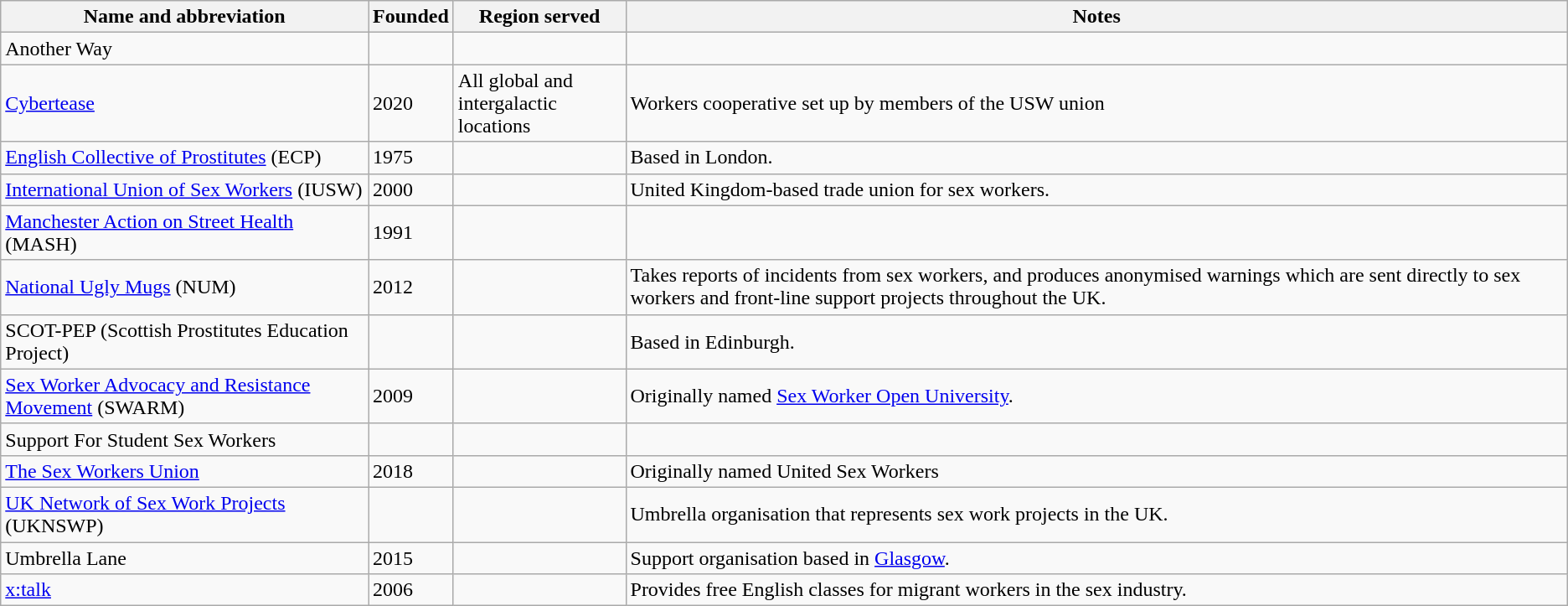<table class="wikitable sortable">
<tr>
<th>Name and abbreviation</th>
<th>Founded</th>
<th style="width:11%">Region served</th>
<th>Notes</th>
</tr>
<tr>
<td>Another Way</td>
<td></td>
<td></td>
<td></td>
</tr>
<tr>
<td><a href='#'>Cybertease</a></td>
<td>2020</td>
<td>All global and intergalactic locations</td>
<td>Workers cooperative set up by members of the USW union</td>
</tr>
<tr>
<td><a href='#'>English Collective of Prostitutes</a> (ECP)</td>
<td>1975</td>
<td></td>
<td>Based in London.</td>
</tr>
<tr>
<td><a href='#'>International Union of Sex Workers</a> (IUSW)</td>
<td>2000</td>
<td></td>
<td>United Kingdom-based trade union for sex workers.</td>
</tr>
<tr>
<td><a href='#'>Manchester Action on Street Health</a> (MASH)</td>
<td>1991</td>
<td></td>
<td></td>
</tr>
<tr>
<td><a href='#'>National Ugly Mugs</a> (NUM)</td>
<td>2012</td>
<td></td>
<td>Takes reports of incidents from sex workers, and produces anonymised warnings which are sent directly to sex workers and front-line support projects throughout the UK.</td>
</tr>
<tr>
<td>SCOT-PEP (Scottish Prostitutes Education Project)</td>
<td></td>
<td></td>
<td>Based in Edinburgh.</td>
</tr>
<tr>
<td><a href='#'>Sex Worker Advocacy and Resistance Movement</a> (SWARM)</td>
<td>2009</td>
<td></td>
<td>Originally named <a href='#'>Sex Worker Open University</a>.</td>
</tr>
<tr>
<td>Support For Student Sex Workers</td>
<td></td>
<td></td>
</tr>
<tr>
<td><a href='#'>The Sex Workers Union</a></td>
<td>2018</td>
<td></td>
<td>Originally named United Sex Workers</td>
</tr>
<tr>
<td><a href='#'>UK Network of Sex Work Projects</a> (UKNSWP)</td>
<td></td>
<td></td>
<td>Umbrella organisation that represents sex work projects in the UK.</td>
</tr>
<tr>
<td>Umbrella Lane</td>
<td>2015</td>
<td></td>
<td>Support organisation based in <a href='#'>Glasgow</a>.</td>
</tr>
<tr>
<td><a href='#'>x:talk</a></td>
<td>2006</td>
<td></td>
<td>Provides free English classes for migrant workers in the sex industry.</td>
</tr>
</table>
